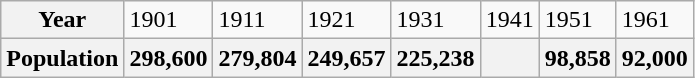<table class="wikitable">
<tr>
<th>Year</th>
<td>1901</td>
<td>1911</td>
<td>1921</td>
<td>1931</td>
<td>1941</td>
<td>1951</td>
<td>1961</td>
</tr>
<tr>
<th>Population</th>
<th>298,600</th>
<th>279,804</th>
<th>249,657</th>
<th>225,238</th>
<th></th>
<th>98,858</th>
<th>92,000</th>
</tr>
</table>
